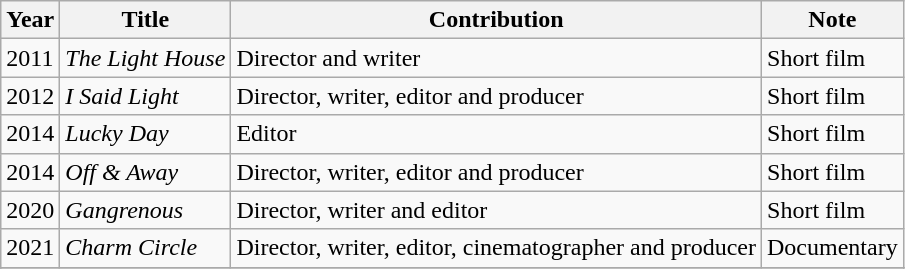<table class="wikitable sortable">
<tr>
<th>Year</th>
<th>Title</th>
<th>Contribution</th>
<th>Note</th>
</tr>
<tr>
<td>2011</td>
<td><em>The Light House</em></td>
<td>Director and writer</td>
<td>Short film</td>
</tr>
<tr>
<td>2012</td>
<td><em>I Said Light</em></td>
<td>Director, writer, editor and producer</td>
<td>Short film</td>
</tr>
<tr>
<td>2014</td>
<td><em>Lucky Day</em></td>
<td>Editor</td>
<td>Short film</td>
</tr>
<tr>
<td>2014</td>
<td><em>Off & Away</em></td>
<td>Director, writer, editor and producer</td>
<td>Short film</td>
</tr>
<tr>
<td>2020</td>
<td><em>Gangrenous</em></td>
<td>Director, writer and editor</td>
<td>Short film</td>
</tr>
<tr>
<td>2021</td>
<td><em>Charm Circle</em></td>
<td>Director, writer, editor, cinematographer and producer</td>
<td>Documentary</td>
</tr>
<tr>
</tr>
<tr>
</tr>
</table>
